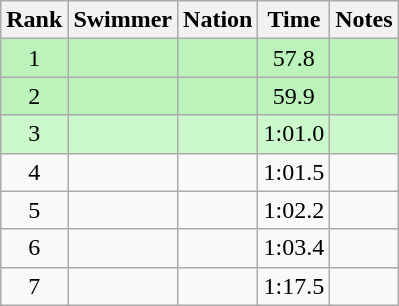<table class="wikitable sortable" style="text-align:center">
<tr>
<th>Rank</th>
<th>Swimmer</th>
<th>Nation</th>
<th>Time</th>
<th>Notes</th>
</tr>
<tr bgcolor=bbf3bb>
<td>1</td>
<td align=left></td>
<td align=left></td>
<td data-sort-value=0:57.8>57.8</td>
<td></td>
</tr>
<tr bgcolor=bbf3bb>
<td>2</td>
<td align=left></td>
<td align=left></td>
<td data-sort-value=0:59.9>59.9</td>
<td></td>
</tr>
<tr bgcolor=ccf9cc>
<td>3</td>
<td align=left></td>
<td align=left></td>
<td>1:01.0</td>
<td></td>
</tr>
<tr>
<td>4</td>
<td align=left></td>
<td align=left></td>
<td>1:01.5</td>
<td></td>
</tr>
<tr>
<td>5</td>
<td align=left></td>
<td align=left></td>
<td>1:02.2</td>
<td></td>
</tr>
<tr>
<td>6</td>
<td align=left></td>
<td align=left></td>
<td>1:03.4</td>
<td></td>
</tr>
<tr>
<td>7</td>
<td align=left></td>
<td align=left></td>
<td>1:17.5</td>
<td></td>
</tr>
</table>
